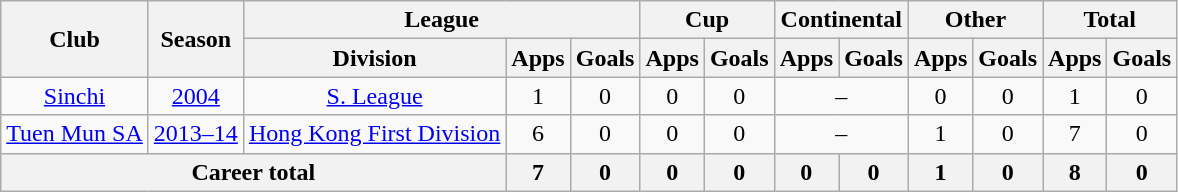<table class="wikitable" style="text-align: center">
<tr>
<th rowspan="2">Club</th>
<th rowspan="2">Season</th>
<th colspan="3">League</th>
<th colspan="2">Cup</th>
<th colspan="2">Continental</th>
<th colspan="2">Other</th>
<th colspan="2">Total</th>
</tr>
<tr>
<th>Division</th>
<th>Apps</th>
<th>Goals</th>
<th>Apps</th>
<th>Goals</th>
<th>Apps</th>
<th>Goals</th>
<th>Apps</th>
<th>Goals</th>
<th>Apps</th>
<th>Goals</th>
</tr>
<tr>
<td><a href='#'>Sinchi</a></td>
<td><a href='#'>2004</a></td>
<td><a href='#'>S. League</a></td>
<td>1</td>
<td>0</td>
<td>0</td>
<td>0</td>
<td colspan="2">–</td>
<td>0</td>
<td>0</td>
<td>1</td>
<td>0</td>
</tr>
<tr>
<td><a href='#'>Tuen Mun SA</a></td>
<td><a href='#'>2013–14</a></td>
<td><a href='#'>Hong Kong First Division</a></td>
<td>6</td>
<td>0</td>
<td>0</td>
<td>0</td>
<td colspan="2">–</td>
<td>1</td>
<td>0</td>
<td>7</td>
<td>0</td>
</tr>
<tr>
<th colspan=3>Career total</th>
<th>7</th>
<th>0</th>
<th>0</th>
<th>0</th>
<th>0</th>
<th>0</th>
<th>1</th>
<th>0</th>
<th>8</th>
<th>0</th>
</tr>
</table>
